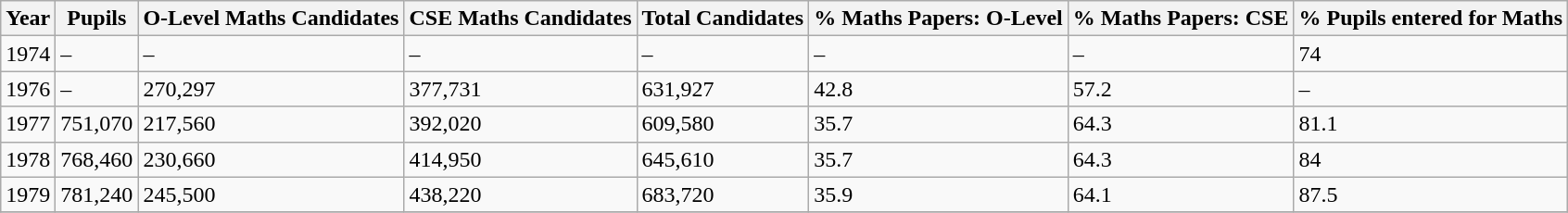<table class="wikitable">
<tr>
<th>Year</th>
<th>Pupils</th>
<th>O-Level Maths Candidates</th>
<th>CSE Maths Candidates</th>
<th>Total Candidates</th>
<th>% Maths Papers: O-Level</th>
<th>% Maths Papers: CSE</th>
<th>% Pupils entered for Maths</th>
</tr>
<tr>
<td>1974</td>
<td>–</td>
<td>–</td>
<td>–</td>
<td>–</td>
<td>–</td>
<td>–</td>
<td>74</td>
</tr>
<tr>
<td>1976</td>
<td>–</td>
<td>270,297</td>
<td>377,731</td>
<td>631,927</td>
<td>42.8</td>
<td>57.2</td>
<td>–</td>
</tr>
<tr>
<td>1977</td>
<td>751,070</td>
<td>217,560</td>
<td>392,020</td>
<td>609,580</td>
<td>35.7</td>
<td>64.3</td>
<td>81.1</td>
</tr>
<tr>
<td>1978</td>
<td>768,460</td>
<td>230,660</td>
<td>414,950</td>
<td>645,610</td>
<td>35.7</td>
<td>64.3</td>
<td>84</td>
</tr>
<tr>
<td>1979</td>
<td>781,240</td>
<td>245,500</td>
<td>438,220</td>
<td>683,720</td>
<td>35.9</td>
<td>64.1</td>
<td>87.5</td>
</tr>
<tr>
</tr>
</table>
